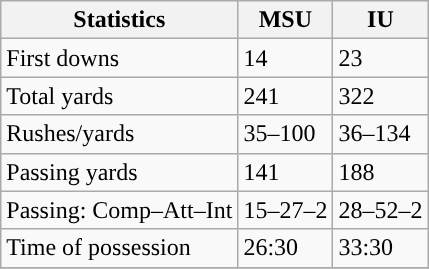<table class="wikitable" style="float: left;">
<tr>
<th>Statistics</th>
<th>MSU</th>
<th>IU</th>
</tr>
<tr>
<td>First downs</td>
<td>14</td>
<td>23</td>
</tr>
<tr>
<td>Total yards</td>
<td>241</td>
<td>322</td>
</tr>
<tr>
<td>Rushes/yards</td>
<td>35–100</td>
<td>36–134</td>
</tr>
<tr>
<td>Passing yards</td>
<td>141</td>
<td>188</td>
</tr>
<tr>
<td>Passing: Comp–Att–Int</td>
<td>15–27–2</td>
<td>28–52–2</td>
</tr>
<tr>
<td>Time of possession</td>
<td>26:30</td>
<td>33:30</td>
</tr>
<tr>
</tr>
</table>
